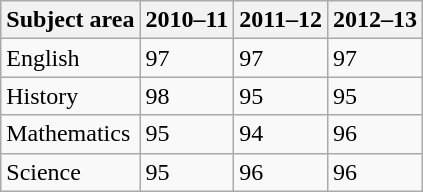<table class="wikitable">
<tr>
<th>Subject area</th>
<th>2010–11</th>
<th>2011–12</th>
<th>2012–13</th>
</tr>
<tr>
<td>English</td>
<td>97</td>
<td>97</td>
<td>97</td>
</tr>
<tr>
<td>History</td>
<td>98</td>
<td>95</td>
<td>95</td>
</tr>
<tr>
<td>Mathematics</td>
<td>95</td>
<td>94</td>
<td>96</td>
</tr>
<tr>
<td>Science</td>
<td>95</td>
<td>96</td>
<td>96</td>
</tr>
</table>
